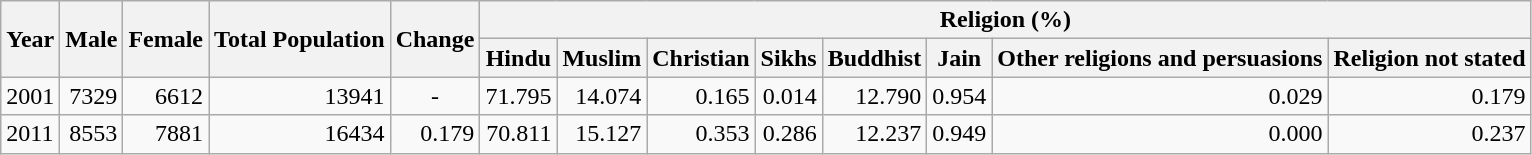<table class="wikitable">
<tr>
<th rowspan="2">Year</th>
<th rowspan="2">Male</th>
<th rowspan="2">Female</th>
<th rowspan="2">Total Population</th>
<th rowspan="2">Change</th>
<th colspan="8">Religion (%)</th>
</tr>
<tr>
<th>Hindu</th>
<th>Muslim</th>
<th>Christian</th>
<th>Sikhs</th>
<th>Buddhist</th>
<th>Jain</th>
<th>Other religions and persuasions</th>
<th>Religion not stated</th>
</tr>
<tr>
<td>2001</td>
<td style="text-align:right;">7329</td>
<td style="text-align:right;">6612</td>
<td style="text-align:right;">13941</td>
<td style="text-align:center;">-</td>
<td style="text-align:right;">71.795</td>
<td style="text-align:right;">14.074</td>
<td style="text-align:right;">0.165</td>
<td style="text-align:right;">0.014</td>
<td style="text-align:right;">12.790</td>
<td style="text-align:right;">0.954</td>
<td style="text-align:right;">0.029</td>
<td style="text-align:right;">0.179</td>
</tr>
<tr>
<td>2011</td>
<td style="text-align:right;">8553</td>
<td style="text-align:right;">7881</td>
<td style="text-align:right;">16434</td>
<td style="text-align:right;">0.179</td>
<td style="text-align:right;">70.811</td>
<td style="text-align:right;">15.127</td>
<td style="text-align:right;">0.353</td>
<td style="text-align:right;">0.286</td>
<td style="text-align:right;">12.237</td>
<td style="text-align:right;">0.949</td>
<td style="text-align:right;">0.000</td>
<td style="text-align:right;">0.237</td>
</tr>
</table>
